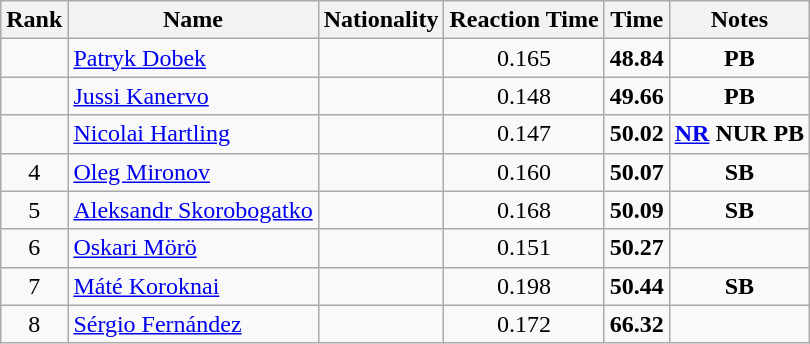<table class="wikitable sortable" style="text-align:center">
<tr>
<th>Rank</th>
<th>Name</th>
<th>Nationality</th>
<th>Reaction Time</th>
<th>Time</th>
<th>Notes</th>
</tr>
<tr>
<td></td>
<td align=left><a href='#'>Patryk Dobek</a></td>
<td align=left></td>
<td>0.165</td>
<td><strong>48.84</strong></td>
<td><strong>PB</strong></td>
</tr>
<tr>
<td></td>
<td align=left><a href='#'>Jussi Kanervo</a></td>
<td align=left></td>
<td>0.148</td>
<td><strong>49.66</strong></td>
<td><strong>PB</strong></td>
</tr>
<tr>
<td></td>
<td align=left><a href='#'>Nicolai Hartling</a></td>
<td align=left></td>
<td>0.147</td>
<td><strong>50.02</strong></td>
<td><strong><a href='#'>NR</a> NUR PB</strong></td>
</tr>
<tr>
<td>4</td>
<td align=left><a href='#'>Oleg Mironov</a></td>
<td align=left></td>
<td>0.160</td>
<td><strong>50.07</strong></td>
<td><strong>SB</strong></td>
</tr>
<tr>
<td>5</td>
<td align=left><a href='#'>Aleksandr Skorobogatko</a></td>
<td align=left></td>
<td>0.168</td>
<td><strong>50.09</strong></td>
<td><strong>SB</strong></td>
</tr>
<tr>
<td>6</td>
<td align=left><a href='#'>Oskari Mörö</a></td>
<td align=left></td>
<td>0.151</td>
<td><strong>50.27</strong></td>
<td></td>
</tr>
<tr>
<td>7</td>
<td align=left><a href='#'>Máté Koroknai</a></td>
<td align=left></td>
<td>0.198</td>
<td><strong>50.44</strong></td>
<td><strong>SB</strong></td>
</tr>
<tr>
<td>8</td>
<td align=left><a href='#'>Sérgio Fernández</a></td>
<td align=left></td>
<td>0.172</td>
<td><strong>66.32</strong></td>
<td></td>
</tr>
</table>
